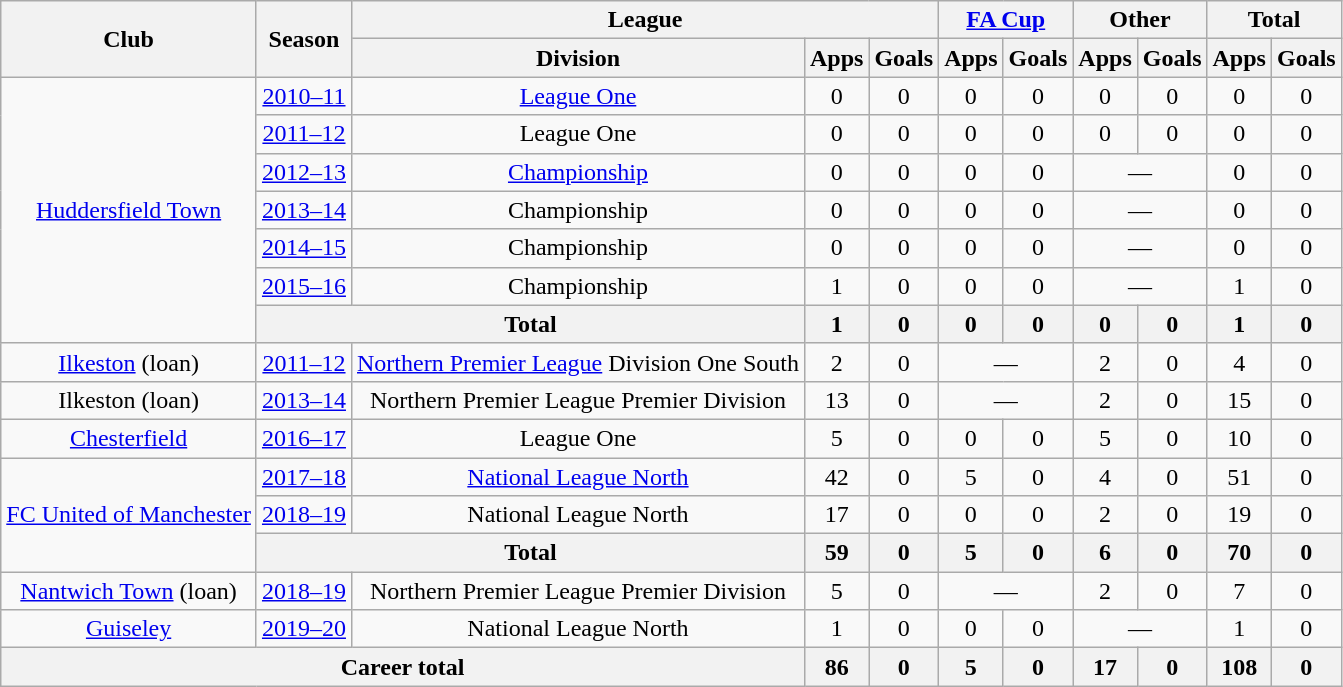<table class="wikitable" style="text-align:center">
<tr>
<th rowspan="2">Club</th>
<th rowspan="2">Season</th>
<th colspan="3">League</th>
<th colspan="2"><a href='#'>FA Cup</a></th>
<th colspan="2">Other</th>
<th colspan="2">Total</th>
</tr>
<tr>
<th>Division</th>
<th>Apps</th>
<th>Goals</th>
<th>Apps</th>
<th>Goals</th>
<th>Apps</th>
<th>Goals</th>
<th>Apps</th>
<th>Goals</th>
</tr>
<tr>
<td rowspan="7"><a href='#'>Huddersfield Town</a></td>
<td><a href='#'>2010–11</a></td>
<td><a href='#'>League One</a></td>
<td>0</td>
<td>0</td>
<td>0</td>
<td>0</td>
<td>0</td>
<td>0</td>
<td>0</td>
<td>0</td>
</tr>
<tr>
<td><a href='#'>2011–12</a></td>
<td>League One</td>
<td>0</td>
<td>0</td>
<td>0</td>
<td>0</td>
<td>0</td>
<td>0</td>
<td>0</td>
<td>0</td>
</tr>
<tr>
<td><a href='#'>2012–13</a></td>
<td><a href='#'>Championship</a></td>
<td>0</td>
<td>0</td>
<td>0</td>
<td>0</td>
<td colspan="2">—</td>
<td>0</td>
<td>0</td>
</tr>
<tr>
<td><a href='#'>2013–14</a></td>
<td>Championship</td>
<td>0</td>
<td>0</td>
<td>0</td>
<td>0</td>
<td colspan="2">—</td>
<td>0</td>
<td>0</td>
</tr>
<tr>
<td><a href='#'>2014–15</a></td>
<td>Championship</td>
<td>0</td>
<td>0</td>
<td>0</td>
<td>0</td>
<td colspan="2">—</td>
<td>0</td>
<td>0</td>
</tr>
<tr>
<td><a href='#'>2015–16</a></td>
<td>Championship</td>
<td>1</td>
<td>0</td>
<td>0</td>
<td>0</td>
<td colspan="2">—</td>
<td>1</td>
<td>0</td>
</tr>
<tr>
<th colspan="2">Total</th>
<th>1</th>
<th>0</th>
<th>0</th>
<th>0</th>
<th>0</th>
<th>0</th>
<th>1</th>
<th>0</th>
</tr>
<tr>
<td><a href='#'>Ilkeston</a> (loan)</td>
<td><a href='#'>2011–12</a></td>
<td><a href='#'>Northern Premier League</a> Division One South</td>
<td>2</td>
<td>0</td>
<td colspan="2">—</td>
<td>2</td>
<td>0</td>
<td>4</td>
<td>0</td>
</tr>
<tr>
<td>Ilkeston (loan)</td>
<td><a href='#'>2013–14</a></td>
<td>Northern Premier League Premier Division</td>
<td>13</td>
<td>0</td>
<td colspan="2">—</td>
<td>2</td>
<td>0</td>
<td>15</td>
<td>0</td>
</tr>
<tr>
<td><a href='#'>Chesterfield</a></td>
<td><a href='#'>2016–17</a></td>
<td>League One</td>
<td>5</td>
<td>0</td>
<td>0</td>
<td>0</td>
<td>5</td>
<td>0</td>
<td>10</td>
<td>0</td>
</tr>
<tr>
<td rowspan="3"><a href='#'>FC United of Manchester</a></td>
<td><a href='#'>2017–18</a></td>
<td><a href='#'>National League North</a></td>
<td>42</td>
<td>0</td>
<td>5</td>
<td>0</td>
<td>4</td>
<td>0</td>
<td>51</td>
<td>0</td>
</tr>
<tr>
<td><a href='#'>2018–19</a></td>
<td>National League North</td>
<td>17</td>
<td>0</td>
<td>0</td>
<td>0</td>
<td>2</td>
<td>0</td>
<td>19</td>
<td>0</td>
</tr>
<tr>
<th colspan="2">Total</th>
<th>59</th>
<th>0</th>
<th>5</th>
<th>0</th>
<th>6</th>
<th>0</th>
<th>70</th>
<th>0</th>
</tr>
<tr>
<td><a href='#'>Nantwich Town</a> (loan)</td>
<td><a href='#'>2018–19</a></td>
<td>Northern Premier League Premier Division</td>
<td>5</td>
<td>0</td>
<td colspan="2">—</td>
<td>2</td>
<td>0</td>
<td>7</td>
<td>0</td>
</tr>
<tr>
<td><a href='#'>Guiseley</a></td>
<td><a href='#'>2019–20</a></td>
<td>National League North</td>
<td>1</td>
<td>0</td>
<td>0</td>
<td>0</td>
<td colspan="2">—</td>
<td>1</td>
<td>0</td>
</tr>
<tr>
<th colspan="3">Career total</th>
<th>86</th>
<th>0</th>
<th>5</th>
<th>0</th>
<th>17</th>
<th>0</th>
<th>108</th>
<th>0</th>
</tr>
</table>
